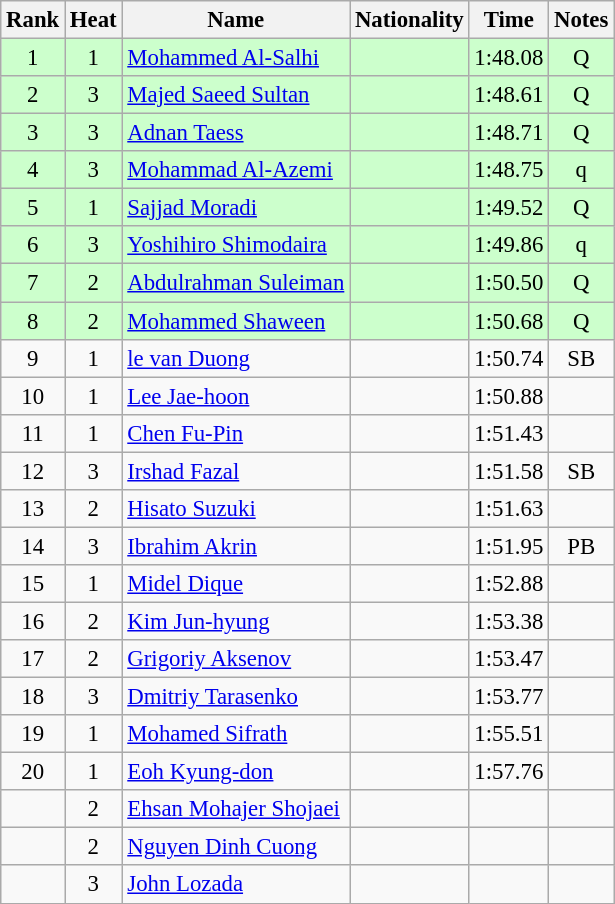<table class="wikitable sortable" style="text-align:center; font-size:95%">
<tr>
<th>Rank</th>
<th>Heat</th>
<th>Name</th>
<th>Nationality</th>
<th>Time</th>
<th>Notes</th>
</tr>
<tr bgcolor=ccffcc>
<td>1</td>
<td>1</td>
<td align=left><a href='#'>Mohammed Al-Salhi</a></td>
<td align=left></td>
<td>1:48.08</td>
<td>Q</td>
</tr>
<tr bgcolor=ccffcc>
<td>2</td>
<td>3</td>
<td align=left><a href='#'>Majed Saeed Sultan</a></td>
<td align=left></td>
<td>1:48.61</td>
<td>Q</td>
</tr>
<tr bgcolor=ccffcc>
<td>3</td>
<td>3</td>
<td align=left><a href='#'>Adnan Taess</a></td>
<td align=left></td>
<td>1:48.71</td>
<td>Q</td>
</tr>
<tr bgcolor=ccffcc>
<td>4</td>
<td>3</td>
<td align=left><a href='#'>Mohammad Al-Azemi</a></td>
<td align=left></td>
<td>1:48.75</td>
<td>q</td>
</tr>
<tr bgcolor=ccffcc>
<td>5</td>
<td>1</td>
<td align=left><a href='#'>Sajjad Moradi</a></td>
<td align=left></td>
<td>1:49.52</td>
<td>Q</td>
</tr>
<tr bgcolor=ccffcc>
<td>6</td>
<td>3</td>
<td align=left><a href='#'>Yoshihiro Shimodaira</a></td>
<td align=left></td>
<td>1:49.86</td>
<td>q</td>
</tr>
<tr bgcolor=ccffcc>
<td>7</td>
<td>2</td>
<td align=left><a href='#'>Abdulrahman Suleiman</a></td>
<td align=left></td>
<td>1:50.50</td>
<td>Q</td>
</tr>
<tr bgcolor=ccffcc>
<td>8</td>
<td>2</td>
<td align=left><a href='#'>Mohammed Shaween</a></td>
<td align=left></td>
<td>1:50.68</td>
<td>Q</td>
</tr>
<tr>
<td>9</td>
<td>1</td>
<td align=left><a href='#'>le van Duong</a></td>
<td align=left></td>
<td>1:50.74</td>
<td>SB</td>
</tr>
<tr>
<td>10</td>
<td>1</td>
<td align=left><a href='#'>Lee Jae-hoon</a></td>
<td align=left></td>
<td>1:50.88</td>
<td></td>
</tr>
<tr>
<td>11</td>
<td>1</td>
<td align=left><a href='#'>Chen Fu-Pin</a></td>
<td align=left></td>
<td>1:51.43</td>
<td></td>
</tr>
<tr>
<td>12</td>
<td>3</td>
<td align=left><a href='#'>Irshad Fazal</a></td>
<td align=left></td>
<td>1:51.58</td>
<td>SB</td>
</tr>
<tr>
<td>13</td>
<td>2</td>
<td align=left><a href='#'>Hisato Suzuki</a></td>
<td align=left></td>
<td>1:51.63</td>
<td></td>
</tr>
<tr>
<td>14</td>
<td>3</td>
<td align=left><a href='#'>Ibrahim Akrin</a></td>
<td align=left></td>
<td>1:51.95</td>
<td>PB</td>
</tr>
<tr>
<td>15</td>
<td>1</td>
<td align=left><a href='#'>Midel Dique</a></td>
<td align=left></td>
<td>1:52.88</td>
<td></td>
</tr>
<tr>
<td>16</td>
<td>2</td>
<td align=left><a href='#'>Kim Jun-hyung</a></td>
<td align=left></td>
<td>1:53.38</td>
<td></td>
</tr>
<tr>
<td>17</td>
<td>2</td>
<td align=left><a href='#'>Grigoriy Aksenov</a></td>
<td align=left></td>
<td>1:53.47</td>
<td></td>
</tr>
<tr>
<td>18</td>
<td>3</td>
<td align=left><a href='#'>Dmitriy Tarasenko</a></td>
<td align=left></td>
<td>1:53.77</td>
<td></td>
</tr>
<tr>
<td>19</td>
<td>1</td>
<td align=left><a href='#'>Mohamed Sifrath</a></td>
<td align=left></td>
<td>1:55.51</td>
<td></td>
</tr>
<tr>
<td>20</td>
<td>1</td>
<td align=left><a href='#'>Eoh Kyung-don</a></td>
<td align=left></td>
<td>1:57.76</td>
<td></td>
</tr>
<tr>
<td></td>
<td>2</td>
<td align=left><a href='#'>Ehsan Mohajer Shojaei</a></td>
<td align=left></td>
<td></td>
<td></td>
</tr>
<tr>
<td></td>
<td>2</td>
<td align=left><a href='#'>Nguyen Dinh Cuong</a></td>
<td align=left></td>
<td></td>
<td></td>
</tr>
<tr>
<td></td>
<td>3</td>
<td align=left><a href='#'>John Lozada</a></td>
<td align=left></td>
<td></td>
<td></td>
</tr>
</table>
